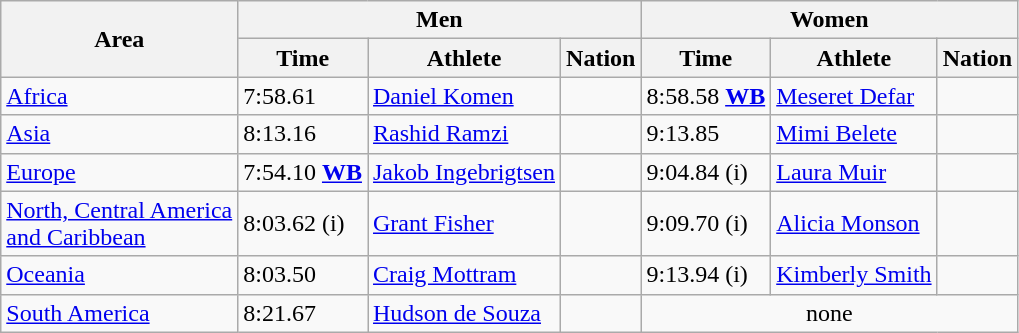<table class="wikitable">
<tr>
<th rowspan="2">Area</th>
<th colspan="3">Men</th>
<th colspan="3">Women</th>
</tr>
<tr>
<th>Time</th>
<th>Athlete</th>
<th>Nation</th>
<th>Time</th>
<th>Athlete</th>
<th>Nation</th>
</tr>
<tr>
<td><a href='#'>Africa</a> </td>
<td>7:58.61</td>
<td><a href='#'>Daniel Komen</a></td>
<td></td>
<td>8:58.58 <strong><a href='#'>WB</a></strong></td>
<td><a href='#'>Meseret Defar</a></td>
<td></td>
</tr>
<tr>
<td><a href='#'>Asia</a> </td>
<td>8:13.16</td>
<td><a href='#'>Rashid Ramzi</a></td>
<td></td>
<td>9:13.85</td>
<td><a href='#'>Mimi Belete</a></td>
<td></td>
</tr>
<tr>
<td><a href='#'>Europe</a> </td>
<td>7:54.10 <strong><a href='#'>WB</a></strong></td>
<td><a href='#'>Jakob Ingebrigtsen</a></td>
<td></td>
<td>9:04.84 (i)</td>
<td><a href='#'>Laura Muir</a></td>
<td></td>
</tr>
<tr>
<td><a href='#'>North, Central America</a><br><a href='#'>and Caribbean</a> </td>
<td>8:03.62 (i)</td>
<td><a href='#'>Grant Fisher</a></td>
<td></td>
<td>9:09.70 (i)</td>
<td><a href='#'>Alicia Monson</a></td>
<td></td>
</tr>
<tr>
<td><a href='#'>Oceania</a> </td>
<td>8:03.50</td>
<td><a href='#'>Craig Mottram</a></td>
<td></td>
<td>9:13.94 (i)</td>
<td><a href='#'>Kimberly Smith</a></td>
<td></td>
</tr>
<tr>
<td><a href='#'>South America</a> </td>
<td>8:21.67</td>
<td><a href='#'>Hudson de Souza</a></td>
<td></td>
<td colspan="3"align=center>none</td>
</tr>
</table>
